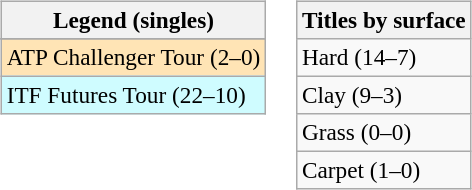<table>
<tr valign=top>
<td><br><table class=wikitable style=font-size:97%>
<tr>
<th>Legend (singles)</th>
</tr>
<tr bgcolor=e5d1cb>
</tr>
<tr bgcolor=moccasin>
<td>ATP Challenger Tour (2–0)</td>
</tr>
<tr bgcolor=cffcff>
<td>ITF Futures Tour (22–10)</td>
</tr>
</table>
</td>
<td><br><table class=wikitable style=font-size:97%>
<tr>
<th>Titles by surface</th>
</tr>
<tr>
<td>Hard (14–7)</td>
</tr>
<tr>
<td>Clay (9–3)</td>
</tr>
<tr>
<td>Grass (0–0)</td>
</tr>
<tr>
<td>Carpet (1–0)</td>
</tr>
</table>
</td>
</tr>
</table>
